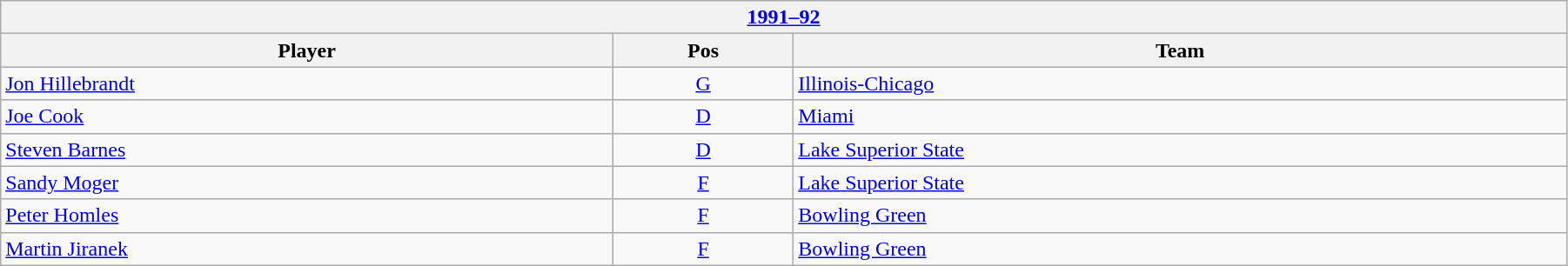<table class="wikitable" width=95%>
<tr>
<th colspan=3><a href='#'>1991–92</a></th>
</tr>
<tr>
<th>Player</th>
<th>Pos</th>
<th>Team</th>
</tr>
<tr>
<td><a href='#'>Jon Hillebrandt</a></td>
<td style="text-align:center;"><a href='#'>G</a></td>
<td><a href='#'>Illinois-Chicago</a></td>
</tr>
<tr>
<td><a href='#'>Joe Cook</a></td>
<td style="text-align:center;"><a href='#'>D</a></td>
<td><a href='#'>Miami</a></td>
</tr>
<tr>
<td><a href='#'>Steven Barnes</a></td>
<td style="text-align:center;"><a href='#'>D</a></td>
<td><a href='#'>Lake Superior State</a></td>
</tr>
<tr>
<td><a href='#'>Sandy Moger</a></td>
<td style="text-align:center;"><a href='#'>F</a></td>
<td><a href='#'>Lake Superior State</a></td>
</tr>
<tr>
<td><a href='#'>Peter Homles</a></td>
<td style="text-align:center;"><a href='#'>F</a></td>
<td><a href='#'>Bowling Green</a></td>
</tr>
<tr>
<td><a href='#'>Martin Jiranek</a></td>
<td style="text-align:center;"><a href='#'>F</a></td>
<td><a href='#'>Bowling Green</a></td>
</tr>
</table>
